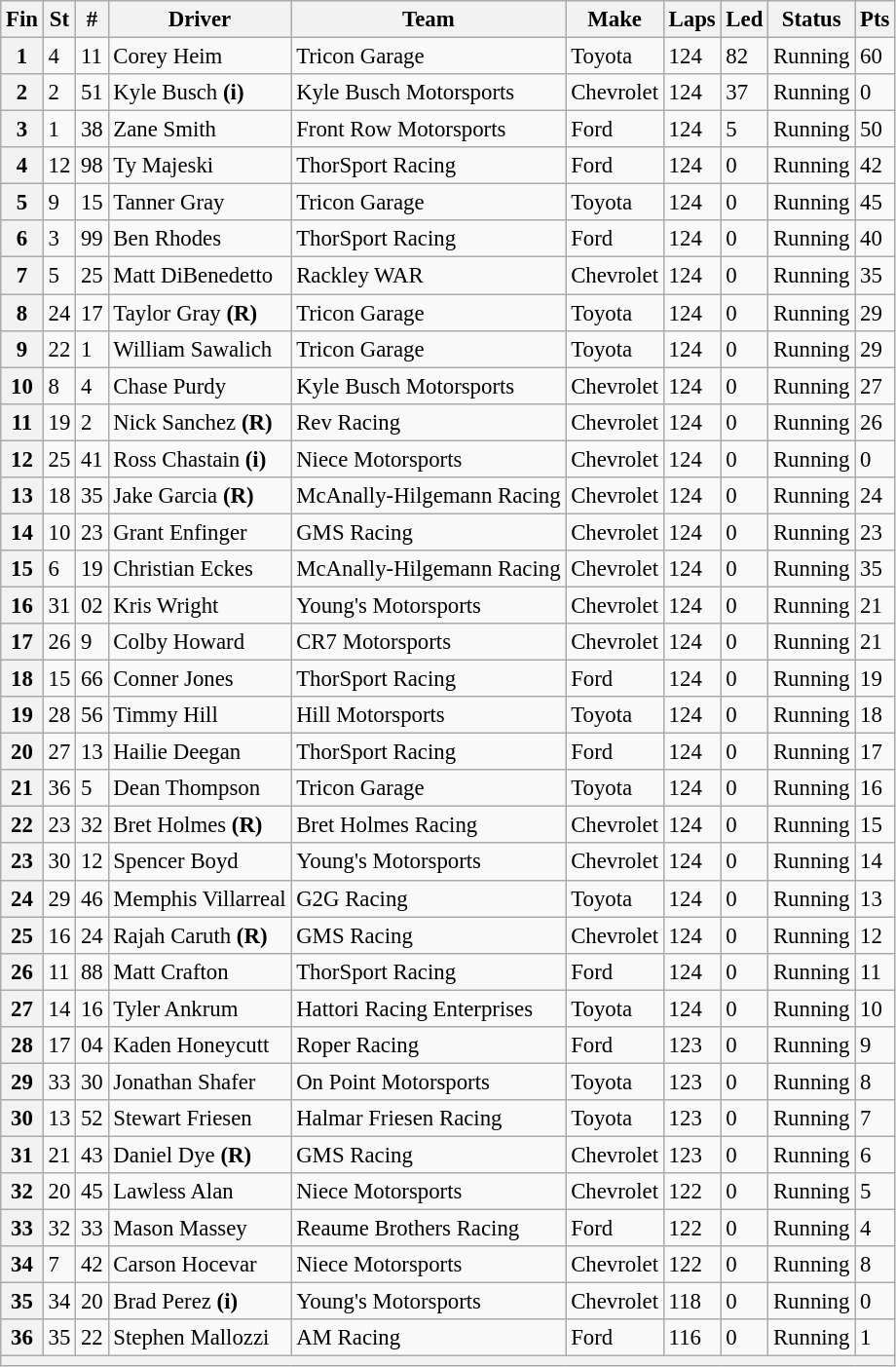<table class="wikitable" style="font-size:95%">
<tr>
<th>Fin</th>
<th>St</th>
<th>#</th>
<th>Driver</th>
<th>Team</th>
<th>Make</th>
<th>Laps</th>
<th>Led</th>
<th>Status</th>
<th>Pts</th>
</tr>
<tr>
<th>1</th>
<td>4</td>
<td>11</td>
<td>Corey Heim</td>
<td>Tricon Garage</td>
<td>Toyota</td>
<td>124</td>
<td>82</td>
<td>Running</td>
<td>60</td>
</tr>
<tr>
<th>2</th>
<td>2</td>
<td>51</td>
<td>Kyle Busch <strong>(i)</strong></td>
<td>Kyle Busch Motorsports</td>
<td>Chevrolet</td>
<td>124</td>
<td>37</td>
<td>Running</td>
<td>0</td>
</tr>
<tr>
<th>3</th>
<td>1</td>
<td>38</td>
<td>Zane Smith</td>
<td>Front Row Motorsports</td>
<td>Ford</td>
<td>124</td>
<td>5</td>
<td>Running</td>
<td>50</td>
</tr>
<tr>
<th>4</th>
<td>12</td>
<td>98</td>
<td>Ty Majeski</td>
<td>ThorSport Racing</td>
<td>Ford</td>
<td>124</td>
<td>0</td>
<td>Running</td>
<td>42</td>
</tr>
<tr>
<th>5</th>
<td>9</td>
<td>15</td>
<td>Tanner Gray</td>
<td>Tricon Garage</td>
<td>Toyota</td>
<td>124</td>
<td>0</td>
<td>Running</td>
<td>45</td>
</tr>
<tr>
<th>6</th>
<td>3</td>
<td>99</td>
<td>Ben Rhodes</td>
<td>ThorSport Racing</td>
<td>Ford</td>
<td>124</td>
<td>0</td>
<td>Running</td>
<td>40</td>
</tr>
<tr>
<th>7</th>
<td>5</td>
<td>25</td>
<td>Matt DiBenedetto</td>
<td>Rackley WAR</td>
<td>Chevrolet</td>
<td>124</td>
<td>0</td>
<td>Running</td>
<td>35</td>
</tr>
<tr>
<th>8</th>
<td>24</td>
<td>17</td>
<td>Taylor Gray <strong>(R)</strong></td>
<td>Tricon Garage</td>
<td>Toyota</td>
<td>124</td>
<td>0</td>
<td>Running</td>
<td>29</td>
</tr>
<tr>
<th>9</th>
<td>22</td>
<td>1</td>
<td>William Sawalich</td>
<td>Tricon Garage</td>
<td>Toyota</td>
<td>124</td>
<td>0</td>
<td>Running</td>
<td>29</td>
</tr>
<tr>
<th>10</th>
<td>8</td>
<td>4</td>
<td>Chase Purdy</td>
<td>Kyle Busch Motorsports</td>
<td>Chevrolet</td>
<td>124</td>
<td>0</td>
<td>Running</td>
<td>27</td>
</tr>
<tr>
<th>11</th>
<td>19</td>
<td>2</td>
<td>Nick Sanchez <strong>(R)</strong></td>
<td>Rev Racing</td>
<td>Chevrolet</td>
<td>124</td>
<td>0</td>
<td>Running</td>
<td>26</td>
</tr>
<tr>
<th>12</th>
<td>25</td>
<td>41</td>
<td>Ross Chastain <strong>(i)</strong></td>
<td>Niece Motorsports</td>
<td>Chevrolet</td>
<td>124</td>
<td>0</td>
<td>Running</td>
<td>0</td>
</tr>
<tr>
<th>13</th>
<td>18</td>
<td>35</td>
<td>Jake Garcia <strong>(R)</strong></td>
<td>McAnally-Hilgemann Racing</td>
<td>Chevrolet</td>
<td>124</td>
<td>0</td>
<td>Running</td>
<td>24</td>
</tr>
<tr>
<th>14</th>
<td>10</td>
<td>23</td>
<td>Grant Enfinger</td>
<td>GMS Racing</td>
<td>Chevrolet</td>
<td>124</td>
<td>0</td>
<td>Running</td>
<td>23</td>
</tr>
<tr>
<th>15</th>
<td>6</td>
<td>19</td>
<td>Christian Eckes</td>
<td>McAnally-Hilgemann Racing</td>
<td>Chevrolet</td>
<td>124</td>
<td>0</td>
<td>Running</td>
<td>35</td>
</tr>
<tr>
<th>16</th>
<td>31</td>
<td>02</td>
<td>Kris Wright</td>
<td>Young's Motorsports</td>
<td>Chevrolet</td>
<td>124</td>
<td>0</td>
<td>Running</td>
<td>21</td>
</tr>
<tr>
<th>17</th>
<td>26</td>
<td>9</td>
<td>Colby Howard</td>
<td>CR7 Motorsports</td>
<td>Chevrolet</td>
<td>124</td>
<td>0</td>
<td>Running</td>
<td>21</td>
</tr>
<tr>
<th>18</th>
<td>15</td>
<td>66</td>
<td>Conner Jones</td>
<td>ThorSport Racing</td>
<td>Ford</td>
<td>124</td>
<td>0</td>
<td>Running</td>
<td>19</td>
</tr>
<tr>
<th>19</th>
<td>28</td>
<td>56</td>
<td>Timmy Hill</td>
<td>Hill Motorsports</td>
<td>Toyota</td>
<td>124</td>
<td>0</td>
<td>Running</td>
<td>18</td>
</tr>
<tr>
<th>20</th>
<td>27</td>
<td>13</td>
<td>Hailie Deegan</td>
<td>ThorSport Racing</td>
<td>Ford</td>
<td>124</td>
<td>0</td>
<td>Running</td>
<td>17</td>
</tr>
<tr>
<th>21</th>
<td>36</td>
<td>5</td>
<td>Dean Thompson</td>
<td>Tricon Garage</td>
<td>Toyota</td>
<td>124</td>
<td>0</td>
<td>Running</td>
<td>16</td>
</tr>
<tr>
<th>22</th>
<td>23</td>
<td>32</td>
<td>Bret Holmes <strong>(R)</strong></td>
<td>Bret Holmes Racing</td>
<td>Chevrolet</td>
<td>124</td>
<td>0</td>
<td>Running</td>
<td>15</td>
</tr>
<tr>
<th>23</th>
<td>30</td>
<td>12</td>
<td>Spencer Boyd</td>
<td>Young's Motorsports</td>
<td>Chevrolet</td>
<td>124</td>
<td>0</td>
<td>Running</td>
<td>14</td>
</tr>
<tr>
<th>24</th>
<td>29</td>
<td>46</td>
<td>Memphis Villarreal</td>
<td>G2G Racing</td>
<td>Toyota</td>
<td>124</td>
<td>0</td>
<td>Running</td>
<td>13</td>
</tr>
<tr>
<th>25</th>
<td>16</td>
<td>24</td>
<td>Rajah Caruth <strong>(R)</strong></td>
<td>GMS Racing</td>
<td>Chevrolet</td>
<td>124</td>
<td>0</td>
<td>Running</td>
<td>12</td>
</tr>
<tr>
<th>26</th>
<td>11</td>
<td>88</td>
<td>Matt Crafton</td>
<td>ThorSport Racing</td>
<td>Ford</td>
<td>124</td>
<td>0</td>
<td>Running</td>
<td>11</td>
</tr>
<tr>
<th>27</th>
<td>14</td>
<td>16</td>
<td>Tyler Ankrum</td>
<td>Hattori Racing Enterprises</td>
<td>Toyota</td>
<td>124</td>
<td>0</td>
<td>Running</td>
<td>10</td>
</tr>
<tr>
<th>28</th>
<td>17</td>
<td>04</td>
<td>Kaden Honeycutt</td>
<td>Roper Racing</td>
<td>Ford</td>
<td>123</td>
<td>0</td>
<td>Running</td>
<td>9</td>
</tr>
<tr>
<th>29</th>
<td>33</td>
<td>30</td>
<td>Jonathan Shafer</td>
<td>On Point Motorsports</td>
<td>Toyota</td>
<td>123</td>
<td>0</td>
<td>Running</td>
<td>8</td>
</tr>
<tr>
<th>30</th>
<td>13</td>
<td>52</td>
<td>Stewart Friesen</td>
<td>Halmar Friesen Racing</td>
<td>Toyota</td>
<td>123</td>
<td>0</td>
<td>Running</td>
<td>7</td>
</tr>
<tr>
<th>31</th>
<td>21</td>
<td>43</td>
<td>Daniel Dye <strong>(R)</strong></td>
<td>GMS Racing</td>
<td>Chevrolet</td>
<td>123</td>
<td>0</td>
<td>Running</td>
<td>6</td>
</tr>
<tr>
<th>32</th>
<td>20</td>
<td>45</td>
<td>Lawless Alan</td>
<td>Niece Motorsports</td>
<td>Chevrolet</td>
<td>122</td>
<td>0</td>
<td>Running</td>
<td>5</td>
</tr>
<tr>
<th>33</th>
<td>32</td>
<td>33</td>
<td>Mason Massey</td>
<td>Reaume Brothers Racing</td>
<td>Ford</td>
<td>122</td>
<td>0</td>
<td>Running</td>
<td>4</td>
</tr>
<tr>
<th>34</th>
<td>7</td>
<td>42</td>
<td>Carson Hocevar</td>
<td>Niece Motorsports</td>
<td>Chevrolet</td>
<td>122</td>
<td>0</td>
<td>Running</td>
<td>8</td>
</tr>
<tr>
<th>35</th>
<td>34</td>
<td>20</td>
<td>Brad Perez <strong>(i)</strong></td>
<td>Young's Motorsports</td>
<td>Chevrolet</td>
<td>118</td>
<td>0</td>
<td>Running</td>
<td>0</td>
</tr>
<tr>
<th>36</th>
<td>35</td>
<td>22</td>
<td>Stephen Mallozzi</td>
<td>AM Racing</td>
<td>Ford</td>
<td>116</td>
<td>0</td>
<td>Running</td>
<td>1</td>
</tr>
<tr>
<th colspan="10"></th>
</tr>
</table>
